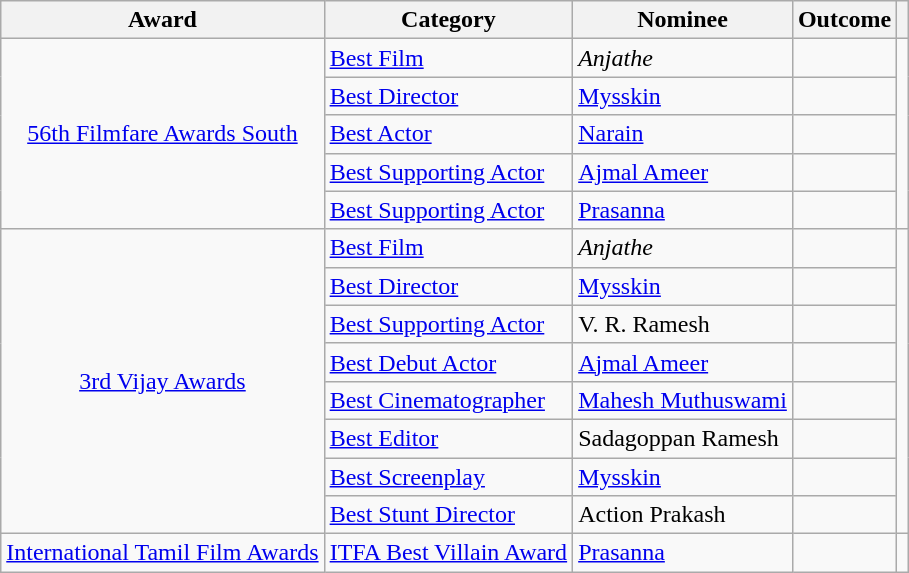<table class="wikitable">
<tr>
<th>Award</th>
<th>Category</th>
<th>Nominee</th>
<th>Outcome</th>
<th></th>
</tr>
<tr>
<td rowspan="5" style="text-align:center;"><a href='#'>56th Filmfare Awards South</a></td>
<td><a href='#'>Best Film</a></td>
<td><em>Anjathe</em></td>
<td></td>
<td rowspan="5" style="text-align:center;"><br></td>
</tr>
<tr>
<td><a href='#'>Best Director</a></td>
<td><a href='#'>Mysskin</a></td>
<td></td>
</tr>
<tr>
<td><a href='#'>Best Actor</a></td>
<td><a href='#'>Narain</a></td>
<td></td>
</tr>
<tr>
<td><a href='#'>Best Supporting Actor</a></td>
<td><a href='#'>Ajmal Ameer</a></td>
<td></td>
</tr>
<tr>
<td><a href='#'>Best Supporting Actor</a></td>
<td><a href='#'>Prasanna</a></td>
<td></td>
</tr>
<tr>
<td rowspan="8" style="text-align:center;"><a href='#'>3rd Vijay Awards</a></td>
<td><a href='#'>Best Film</a></td>
<td><em>Anjathe</em></td>
<td></td>
<td rowspan="8" style="text-align:center;"></td>
</tr>
<tr>
<td><a href='#'>Best Director</a></td>
<td><a href='#'>Mysskin</a></td>
<td></td>
</tr>
<tr>
<td><a href='#'>Best Supporting Actor</a></td>
<td>V. R. Ramesh</td>
<td></td>
</tr>
<tr>
<td><a href='#'>Best Debut Actor</a></td>
<td><a href='#'>Ajmal Ameer</a></td>
<td></td>
</tr>
<tr>
<td><a href='#'>Best Cinematographer</a></td>
<td><a href='#'>Mahesh Muthuswami</a></td>
<td></td>
</tr>
<tr>
<td><a href='#'>Best Editor</a></td>
<td>Sadagoppan Ramesh</td>
<td></td>
</tr>
<tr>
<td><a href='#'>Best Screenplay</a></td>
<td><a href='#'>Mysskin</a></td>
<td></td>
</tr>
<tr>
<td><a href='#'>Best Stunt Director</a></td>
<td>Action Prakash</td>
<td></td>
</tr>
<tr>
<td style="text-align:center;"><a href='#'>International Tamil Film Awards</a></td>
<td><a href='#'>ITFA Best Villain Award</a></td>
<td><a href='#'>Prasanna</a></td>
<td></td>
<td style="text-align:center;"></td>
</tr>
</table>
